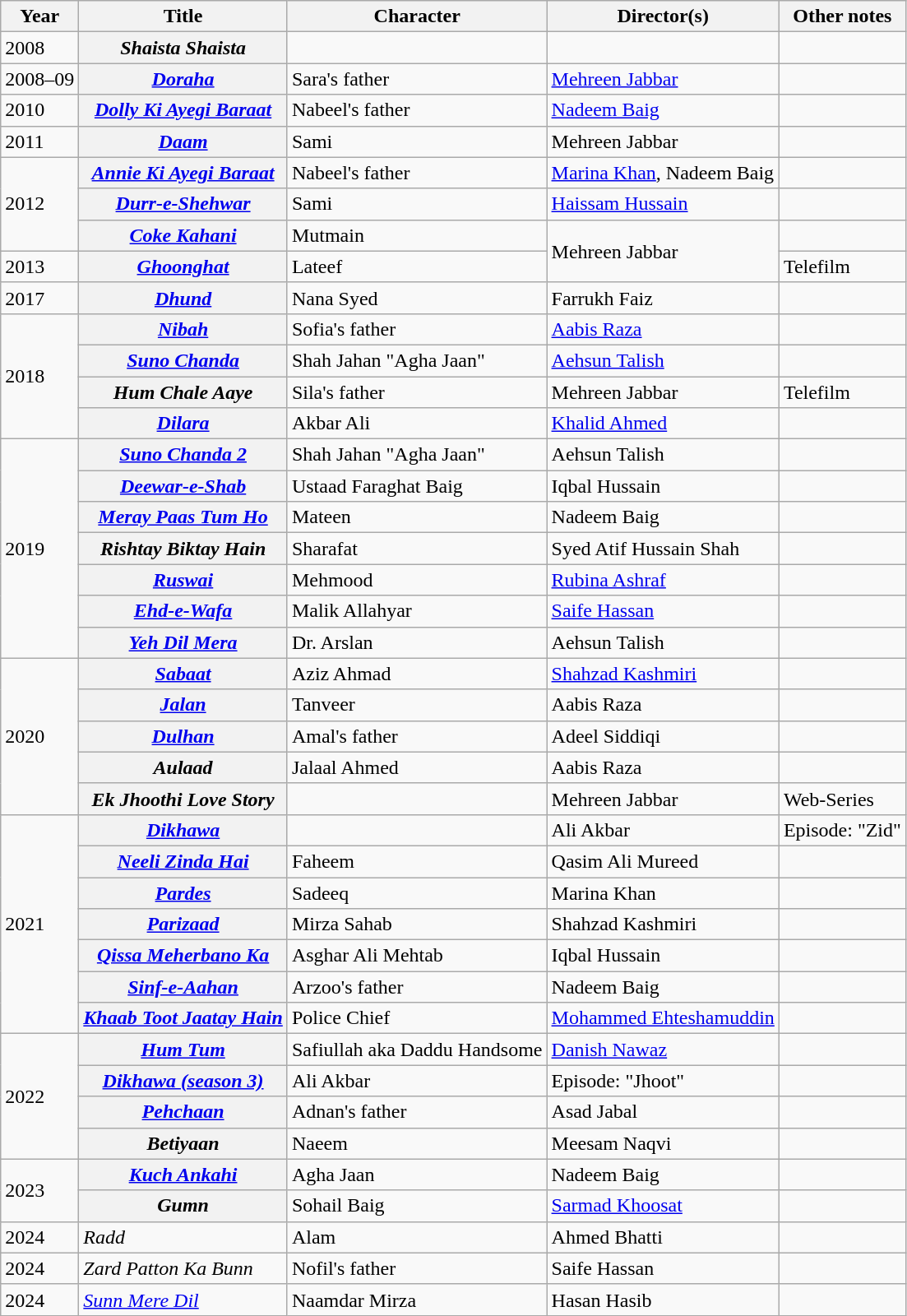<table class="wikitable plainrowheaders">
<tr>
<th>Year</th>
<th>Title</th>
<th>Character</th>
<th>Director(s)</th>
<th>Other notes</th>
</tr>
<tr>
<td>2008</td>
<th scope="row"><em>Shaista Shaista</em></th>
<td></td>
<td></td>
<td></td>
</tr>
<tr>
<td>2008–09</td>
<th scope="row"><em><a href='#'>Doraha</a></em></th>
<td>Sara's father</td>
<td><a href='#'>Mehreen Jabbar</a></td>
<td></td>
</tr>
<tr>
<td>2010</td>
<th scope="row"><em><a href='#'>Dolly Ki Ayegi Baraat</a></em></th>
<td>Nabeel's father</td>
<td><a href='#'>Nadeem Baig</a></td>
<td></td>
</tr>
<tr>
<td>2011</td>
<th scope="row"><em><a href='#'>Daam</a></em></th>
<td>Sami</td>
<td>Mehreen Jabbar</td>
<td></td>
</tr>
<tr>
<td rowspan="3">2012</td>
<th scope="row"><em><a href='#'>Annie Ki Ayegi Baraat</a></em></th>
<td>Nabeel's father</td>
<td><a href='#'>Marina Khan</a>, Nadeem Baig</td>
<td></td>
</tr>
<tr>
<th scope="row"><em><a href='#'>Durr-e-Shehwar</a></em></th>
<td>Sami</td>
<td><a href='#'>Haissam Hussain</a></td>
<td></td>
</tr>
<tr>
<th scope="row"><em><a href='#'>Coke Kahani</a></em></th>
<td>Mutmain</td>
<td rowspan="2">Mehreen Jabbar</td>
<td></td>
</tr>
<tr>
<td>2013</td>
<th scope="row"><em><a href='#'>Ghoonghat</a></em></th>
<td>Lateef</td>
<td>Telefilm</td>
</tr>
<tr>
<td>2017</td>
<th scope="row"><em><a href='#'>Dhund</a></em></th>
<td>Nana Syed</td>
<td>Farrukh Faiz</td>
<td></td>
</tr>
<tr>
<td rowspan="4">2018</td>
<th scope="row"><em><a href='#'>Nibah</a></em></th>
<td>Sofia's father</td>
<td><a href='#'>Aabis Raza</a></td>
<td></td>
</tr>
<tr>
<th scope="row"><em><a href='#'>Suno Chanda</a></em></th>
<td>Shah Jahan "Agha Jaan"</td>
<td><a href='#'>Aehsun Talish</a></td>
<td></td>
</tr>
<tr>
<th scope="row"><em>Hum Chale Aaye</em></th>
<td>Sila's father</td>
<td>Mehreen Jabbar</td>
<td>Telefilm</td>
</tr>
<tr>
<th scope="row"><em><a href='#'>Dilara</a></em></th>
<td>Akbar Ali</td>
<td><a href='#'>Khalid Ahmed</a></td>
<td></td>
</tr>
<tr>
<td rowspan="7">2019</td>
<th scope="row"><em><a href='#'>Suno Chanda 2</a></em></th>
<td>Shah Jahan "Agha Jaan"</td>
<td>Aehsun Talish</td>
<td></td>
</tr>
<tr>
<th scope="row"><em><a href='#'>Deewar-e-Shab</a></em></th>
<td>Ustaad Faraghat Baig</td>
<td>Iqbal Hussain</td>
<td></td>
</tr>
<tr>
<th scope="row"><em><a href='#'>Meray Paas Tum Ho</a></em></th>
<td>Mateen</td>
<td>Nadeem Baig</td>
<td></td>
</tr>
<tr>
<th scope="row"><em>Rishtay Biktay Hain</em></th>
<td>Sharafat</td>
<td>Syed Atif Hussain Shah</td>
<td></td>
</tr>
<tr>
<th scope="row"><em><a href='#'>Ruswai</a></em></th>
<td>Mehmood</td>
<td><a href='#'>Rubina Ashraf</a></td>
<td></td>
</tr>
<tr>
<th scope="row"><em><a href='#'>Ehd-e-Wafa</a></em></th>
<td>Malik Allahyar</td>
<td><a href='#'>Saife Hassan</a></td>
<td></td>
</tr>
<tr>
<th scope="row"><em><a href='#'>Yeh Dil Mera</a></em></th>
<td>Dr. Arslan</td>
<td>Aehsun Talish</td>
<td></td>
</tr>
<tr>
<td rowspan="5">2020</td>
<th scope="row"><em><a href='#'>Sabaat</a></em></th>
<td>Aziz Ahmad</td>
<td><a href='#'>Shahzad Kashmiri</a></td>
<td></td>
</tr>
<tr>
<th scope="row"><em><a href='#'>Jalan</a></em></th>
<td>Tanveer</td>
<td>Aabis Raza</td>
<td></td>
</tr>
<tr>
<th scope="row"><em><a href='#'>Dulhan</a></em></th>
<td>Amal's father</td>
<td>Adeel Siddiqi</td>
<td></td>
</tr>
<tr>
<th scope="row"><em>Aulaad</em></th>
<td>Jalaal Ahmed</td>
<td>Aabis Raza</td>
<td></td>
</tr>
<tr>
<th scope="row"><em>Ek Jhoothi Love Story</em></th>
<td></td>
<td>Mehreen Jabbar</td>
<td>Web-Series</td>
</tr>
<tr>
<td rowspan="7">2021</td>
<th scope="row"><em><a href='#'>Dikhawa</a></em></th>
<td></td>
<td>Ali Akbar</td>
<td>Episode: "Zid"</td>
</tr>
<tr>
<th scope="row"><em><a href='#'>Neeli Zinda Hai</a></em></th>
<td>Faheem</td>
<td>Qasim Ali Mureed</td>
<td></td>
</tr>
<tr>
<th scope="row"><em><a href='#'>Pardes</a></em></th>
<td>Sadeeq</td>
<td>Marina Khan</td>
<td></td>
</tr>
<tr>
<th scope="row"><em><a href='#'>Parizaad</a></em></th>
<td>Mirza Sahab</td>
<td>Shahzad Kashmiri</td>
<td></td>
</tr>
<tr>
<th scope="row"><em><a href='#'>Qissa Meherbano Ka</a></em></th>
<td>Asghar Ali Mehtab</td>
<td>Iqbal Hussain</td>
<td></td>
</tr>
<tr>
<th scope="row"><em><a href='#'>Sinf-e-Aahan</a></em></th>
<td>Arzoo's father</td>
<td>Nadeem Baig</td>
<td></td>
</tr>
<tr>
<th scope="row"><em><a href='#'>Khaab Toot Jaatay Hain</a></em></th>
<td>Police Chief</td>
<td><a href='#'>Mohammed Ehteshamuddin</a></td>
<td></td>
</tr>
<tr>
<td rowspan="4">2022</td>
<th scope="row"><em><a href='#'>Hum Tum</a></em></th>
<td>Safiullah aka Daddu Handsome</td>
<td><a href='#'>Danish Nawaz</a></td>
<td></td>
</tr>
<tr>
<th scope="row"><em><a href='#'>Dikhawa (season 3)</a></em></th>
<td>Ali Akbar</td>
<td>Episode: "Jhoot"</td>
</tr>
<tr>
<th scope="row"><em><a href='#'>Pehchaan</a></em></th>
<td>Adnan's father</td>
<td>Asad Jabal</td>
<td></td>
</tr>
<tr>
<th scope="row"><em>Betiyaan</em></th>
<td>Naeem</td>
<td>Meesam Naqvi</td>
<td></td>
</tr>
<tr>
<td rowspan="2">2023</td>
<th scope="row"><em><a href='#'>Kuch Ankahi</a></em></th>
<td>Agha Jaan</td>
<td>Nadeem Baig</td>
<td></td>
</tr>
<tr>
<th scope="row"><em>Gumn</em></th>
<td>Sohail Baig</td>
<td><a href='#'>Sarmad Khoosat</a></td>
<td></td>
</tr>
<tr>
<td>2024</td>
<td><em>Radd</em></td>
<td>Alam</td>
<td>Ahmed Bhatti</td>
<td></td>
</tr>
<tr>
<td rowspan="1">2024</td>
<td><em>Zard Patton Ka Bunn</em></td>
<td>Nofil's father</td>
<td>Saife Hassan</td>
</tr>
<tr>
<td rowspan="1">2024</td>
<td><em><a href='#'>Sunn Mere Dil</a></em></td>
<td>Naamdar Mirza</td>
<td>Hasan Hasib</td>
<td></td>
</tr>
</table>
